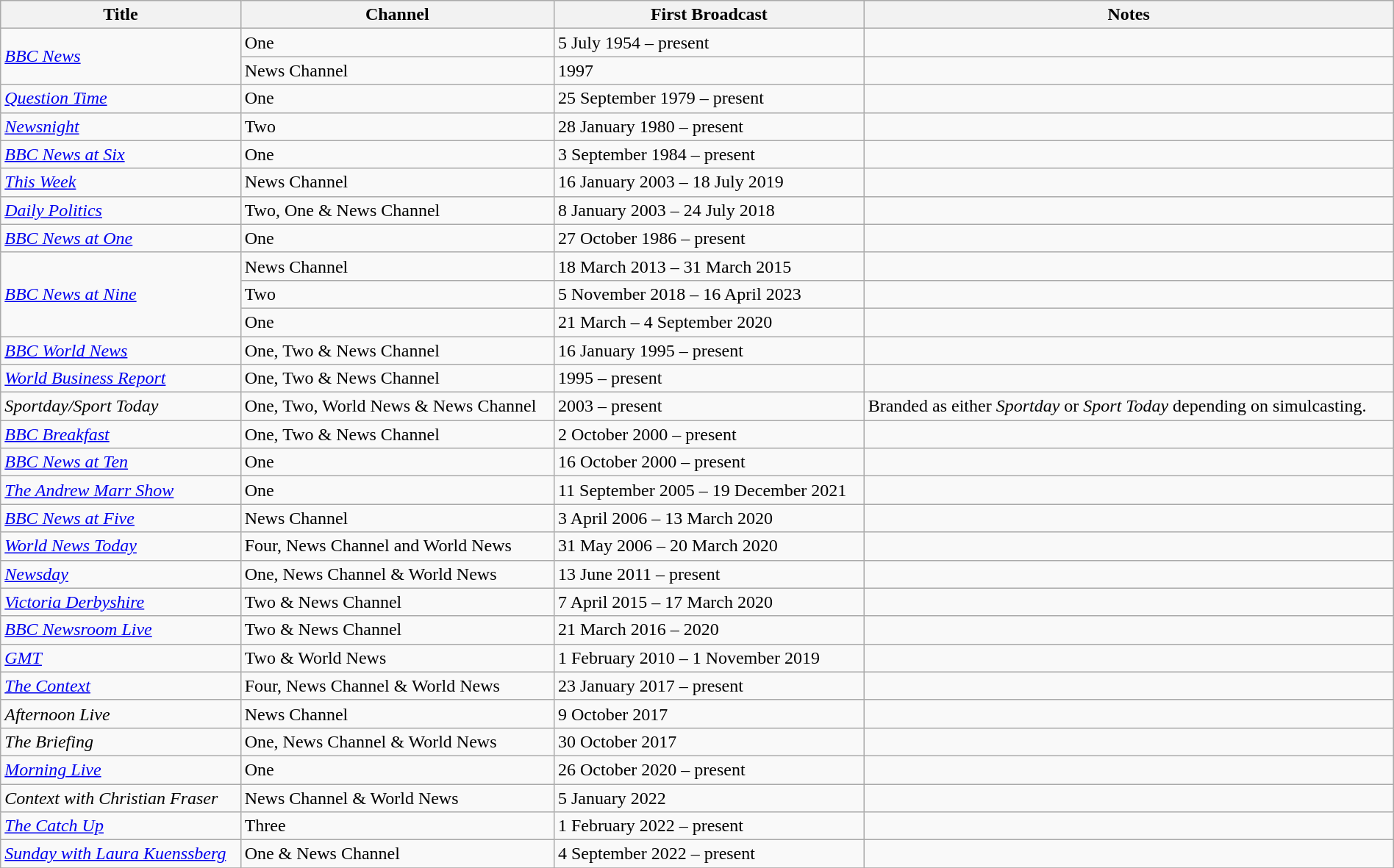<table class="wikitable plainrowheaders sortable" style="width:100%;">
<tr>
<th scope=col>Title</th>
<th scope=col>Channel</th>
<th scope=col>First Broadcast</th>
<th scope=col>Notes</th>
</tr>
<tr>
<td rowspan=2><em><a href='#'>BBC News</a></em></td>
<td>One</td>
<td>5 July 1954 – present</td>
<td></td>
</tr>
<tr>
<td>News Channel</td>
<td>1997</td>
<td></td>
</tr>
<tr>
<td><em><a href='#'>Question Time</a></em></td>
<td>One</td>
<td>25 September 1979 – present</td>
<td></td>
</tr>
<tr>
<td><em><a href='#'>Newsnight</a></em></td>
<td>Two</td>
<td>28 January 1980 – present</td>
<td></td>
</tr>
<tr>
<td><em><a href='#'>BBC News at Six</a></em></td>
<td>One</td>
<td>3 September 1984 – present</td>
<td></td>
</tr>
<tr>
<td><em><a href='#'>This Week</a></em></td>
<td>News Channel</td>
<td>16 January 2003 – 18 July 2019</td>
<td></td>
</tr>
<tr>
<td><em><a href='#'>Daily Politics</a></em></td>
<td>Two, One & News Channel</td>
<td>8 January 2003 – 24 July 2018</td>
<td></td>
</tr>
<tr>
<td><em><a href='#'>BBC News at One</a></em></td>
<td>One</td>
<td>27 October 1986 – present</td>
<td></td>
</tr>
<tr>
<td rowspan=3><em><a href='#'>BBC News at Nine</a></em></td>
<td>News Channel</td>
<td>18 March 2013 – 31 March 2015</td>
<td></td>
</tr>
<tr>
<td>Two</td>
<td>5 November 2018 – 16 April 2023</td>
<td></td>
</tr>
<tr>
<td>One</td>
<td>21 March – 4 September 2020</td>
<td></td>
</tr>
<tr>
<td><em><a href='#'>BBC World News</a></em></td>
<td>One, Two & News Channel</td>
<td>16 January 1995 – present</td>
<td></td>
</tr>
<tr>
<td><em><a href='#'>World Business Report</a></em></td>
<td>One, Two & News Channel</td>
<td>1995 – present</td>
<td></td>
</tr>
<tr>
<td><em>Sportday/Sport Today</em></td>
<td>One, Two, World News & News Channel</td>
<td>2003 – present</td>
<td>Branded as either <em>Sportday</em> or <em>Sport Today</em> depending on simulcasting.</td>
</tr>
<tr>
<td><em><a href='#'>BBC Breakfast</a></em></td>
<td>One, Two & News Channel</td>
<td>2 October 2000 – present</td>
<td></td>
</tr>
<tr>
<td><em><a href='#'>BBC News at Ten</a></em></td>
<td>One</td>
<td>16 October 2000 – present</td>
<td></td>
</tr>
<tr>
<td><em><a href='#'>The Andrew Marr Show</a></em></td>
<td>One</td>
<td>11 September 2005 – 19 December 2021</td>
<td></td>
</tr>
<tr>
<td><em><a href='#'>BBC News at Five</a></em></td>
<td>News Channel</td>
<td>3 April 2006 – 13 March 2020</td>
<td></td>
</tr>
<tr>
<td><em><a href='#'>World News Today</a></em></td>
<td>Four, News Channel and World News</td>
<td>31 May 2006 – 20 March 2020</td>
<td></td>
</tr>
<tr>
<td><em><a href='#'>Newsday</a></em></td>
<td>One, News Channel & World News</td>
<td>13 June 2011 – present</td>
<td></td>
</tr>
<tr>
<td><em><a href='#'>Victoria Derbyshire</a></em></td>
<td>Two & News Channel</td>
<td>7 April 2015 – 17 March 2020</td>
<td></td>
</tr>
<tr>
<td><em><a href='#'>BBC Newsroom Live</a></em></td>
<td>Two & News Channel</td>
<td>21 March 2016 – 2020</td>
<td></td>
</tr>
<tr>
<td><em><a href='#'>GMT</a></em></td>
<td>Two & World News</td>
<td>1 February 2010 – 1 November 2019</td>
<td></td>
</tr>
<tr>
<td><em><a href='#'>The Context</a></em></td>
<td>Four, News Channel & World News</td>
<td>23 January 2017 – present</td>
<td></td>
</tr>
<tr>
<td><em>Afternoon Live</em></td>
<td>News Channel</td>
<td>9 October 2017</td>
<td></td>
</tr>
<tr>
<td><em>The Briefing</em></td>
<td>One, News Channel & World News</td>
<td>30 October 2017</td>
<td></td>
</tr>
<tr>
<td><em><a href='#'>Morning Live</a></em></td>
<td>One</td>
<td>26 October 2020 – present</td>
<td></td>
</tr>
<tr>
<td><em>Context with Christian Fraser</em></td>
<td>News Channel & World News</td>
<td>5 January 2022</td>
<td></td>
</tr>
<tr>
<td><em><a href='#'>The Catch Up</a></em></td>
<td>Three</td>
<td>1 February 2022 – present</td>
<td></td>
</tr>
<tr>
<td><em><a href='#'>Sunday with Laura Kuenssberg</a></em></td>
<td>One & News Channel</td>
<td>4 September 2022 – present</td>
<td></td>
</tr>
<tr>
</tr>
</table>
